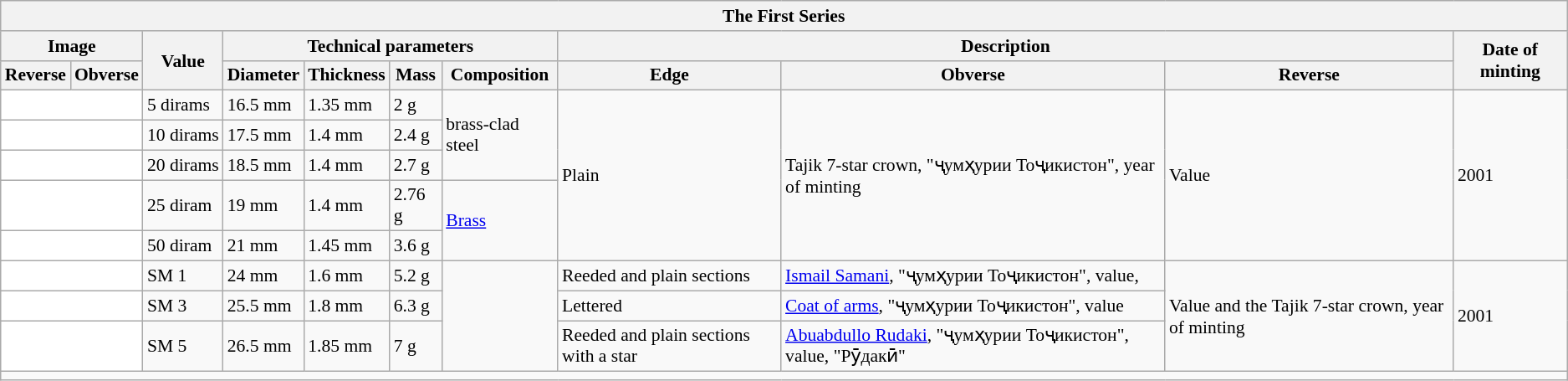<table class="wikitable" style="font-size: 90%">
<tr>
<th colspan="11">The First Series </th>
</tr>
<tr>
<th colspan="2">Image</th>
<th rowspan="2">Value</th>
<th colspan="4">Technical parameters</th>
<th colspan="3">Description</th>
<th rowspan="2">Date of minting</th>
</tr>
<tr>
<th>Reverse</th>
<th>Obverse</th>
<th>Diameter</th>
<th>Thickness</th>
<th>Mass</th>
<th>Composition</th>
<th>Edge</th>
<th>Obverse</th>
<th>Reverse</th>
</tr>
<tr>
<td align="center" bgcolor="#FFFFFF" colspan="2"></td>
<td>5 dirams</td>
<td>16.5 mm</td>
<td>1.35 mm</td>
<td>2 g</td>
<td rowspan="3">brass-clad steel</td>
<td rowspan="5">Plain</td>
<td rowspan="5">Tajik 7-star crown, "ҷумҳурии Тоҷикистон", year of minting</td>
<td rowspan="5">Value</td>
<td rowspan="5">2001</td>
</tr>
<tr>
<td align="center" bgcolor="#FFFFFF" colspan="2"></td>
<td>10 dirams</td>
<td>17.5 mm</td>
<td>1.4 mm</td>
<td>2.4 g</td>
</tr>
<tr>
<td align="center" bgcolor="#FFFFFF" colspan="2"></td>
<td>20 dirams</td>
<td>18.5 mm</td>
<td>1.4 mm</td>
<td>2.7 g</td>
</tr>
<tr>
<td align="center" bgcolor="#FFFFFF" colspan="2"></td>
<td>25 diram</td>
<td>19 mm</td>
<td>1.4 mm</td>
<td>2.76 g</td>
<td rowspan="2"><a href='#'>Brass</a></td>
</tr>
<tr>
<td align="center" bgcolor="#FFFFFF" colspan="2"></td>
<td>50 diram</td>
<td>21 mm</td>
<td>1.45 mm</td>
<td>3.6 g</td>
</tr>
<tr>
<td align="center" bgcolor="#FFFFFF" colspan="2"></td>
<td>SM 1</td>
<td>24 mm</td>
<td>1.6 mm</td>
<td>5.2 g</td>
<td rowspan="3"></td>
<td>Reeded and plain sections</td>
<td><a href='#'>Ismail Samani</a>, "ҷумҳурии Тоҷикистон", value,</td>
<td rowspan="3">Value and the Tajik 7-star crown, year of minting</td>
<td rowspan="3">2001</td>
</tr>
<tr>
<td align="center" bgcolor="#FFFFFF" colspan="2"></td>
<td>SM 3</td>
<td>25.5 mm</td>
<td>1.8 mm</td>
<td>6.3 g</td>
<td>Lettered</td>
<td><a href='#'>Coat of arms</a>, "ҷумҳурии Тоҷикистон", value</td>
</tr>
<tr>
<td align="center" bgcolor="#FFFFFF" colspan="2"></td>
<td>SM 5</td>
<td>26.5 mm</td>
<td>1.85 mm</td>
<td>7 g</td>
<td>Reeded and plain sections with a star</td>
<td><a href='#'>Abuabdullo Rudaki</a>, "ҷумҳурии Тоҷикистон", value, "Рӯдакӣ"</td>
</tr>
<tr>
<td colspan="11"></td>
</tr>
</table>
